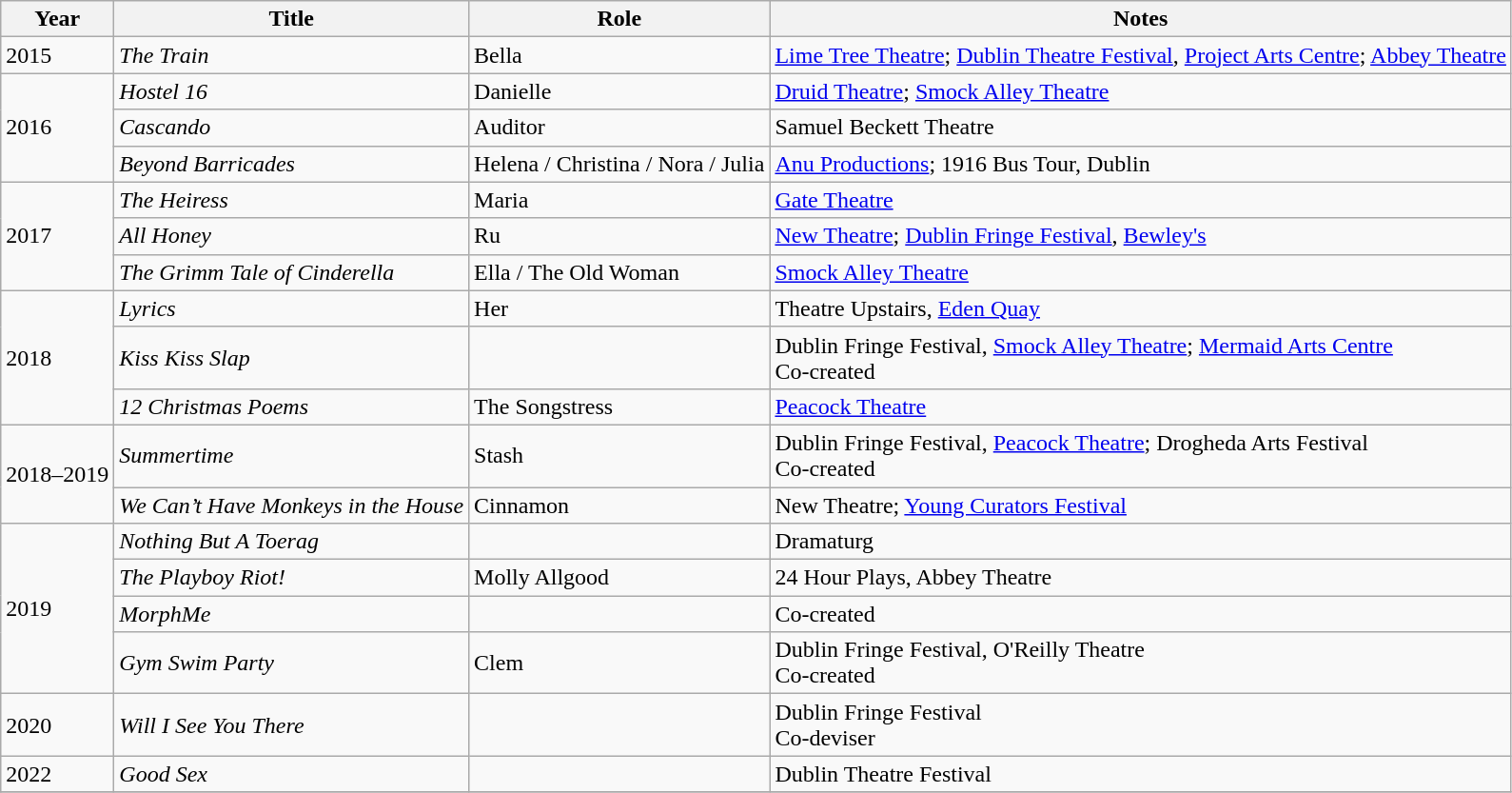<table class="wikitable sortable">
<tr>
<th>Year</th>
<th>Title</th>
<th>Role</th>
<th class="unsortable">Notes</th>
</tr>
<tr>
<td>2015</td>
<td><em>The Train</em></td>
<td>Bella</td>
<td><a href='#'>Lime Tree Theatre</a>; <a href='#'>Dublin Theatre Festival</a>, <a href='#'>Project Arts Centre</a>; <a href='#'>Abbey Theatre</a></td>
</tr>
<tr>
<td rowspan="3">2016</td>
<td><em>Hostel 16</em></td>
<td>Danielle</td>
<td><a href='#'>Druid Theatre</a>; <a href='#'>Smock Alley Theatre</a></td>
</tr>
<tr>
<td><em>Cascando</em></td>
<td>Auditor</td>
<td>Samuel Beckett Theatre</td>
</tr>
<tr>
<td><em>Beyond Barricades</em></td>
<td>Helena / Christina / Nora / Julia</td>
<td><a href='#'>Anu Productions</a>; 1916 Bus Tour, Dublin</td>
</tr>
<tr>
<td rowspan="3">2017</td>
<td><em>The Heiress</em></td>
<td>Maria</td>
<td><a href='#'>Gate Theatre</a></td>
</tr>
<tr>
<td><em>All Honey</em></td>
<td>Ru</td>
<td><a href='#'>New Theatre</a>; <a href='#'>Dublin Fringe Festival</a>, <a href='#'>Bewley's</a></td>
</tr>
<tr>
<td><em>The Grimm Tale of Cinderella</em></td>
<td>Ella / The Old Woman</td>
<td><a href='#'>Smock Alley Theatre</a></td>
</tr>
<tr>
<td rowspan="3">2018</td>
<td><em>Lyrics</em></td>
<td>Her</td>
<td>Theatre Upstairs, <a href='#'>Eden Quay</a></td>
</tr>
<tr>
<td><em>Kiss Kiss Slap</em></td>
<td></td>
<td>Dublin Fringe Festival, <a href='#'>Smock Alley Theatre</a>; <a href='#'>Mermaid Arts Centre</a><br>Co-created</td>
</tr>
<tr>
<td><em>12 Christmas Poems</em></td>
<td>The Songstress</td>
<td><a href='#'>Peacock Theatre</a></td>
</tr>
<tr>
<td rowspan="2">2018–2019</td>
<td><em>Summertime</em></td>
<td>Stash</td>
<td>Dublin Fringe Festival, <a href='#'>Peacock Theatre</a>; Drogheda Arts Festival<br>Co-created</td>
</tr>
<tr>
<td><em>We Can’t Have Monkeys in the House</em></td>
<td>Cinnamon</td>
<td>New Theatre; <a href='#'>Young Curators Festival</a></td>
</tr>
<tr>
<td rowspan="4">2019</td>
<td><em>Nothing But A Toerag</em></td>
<td></td>
<td>Dramaturg</td>
</tr>
<tr>
<td><em>The Playboy Riot!</em></td>
<td>Molly Allgood</td>
<td>24 Hour Plays, Abbey Theatre</td>
</tr>
<tr>
<td><em>MorphMe</em></td>
<td></td>
<td>Co-created</td>
</tr>
<tr>
<td><em>Gym Swim Party</em></td>
<td>Clem</td>
<td>Dublin Fringe Festival, O'Reilly Theatre<br>Co-created</td>
</tr>
<tr>
<td>2020</td>
<td><em>Will I See You There</em></td>
<td></td>
<td>Dublin Fringe Festival<br>Co-deviser</td>
</tr>
<tr>
<td>2022</td>
<td><em>Good Sex</em></td>
<td></td>
<td>Dublin Theatre Festival</td>
</tr>
<tr>
</tr>
</table>
